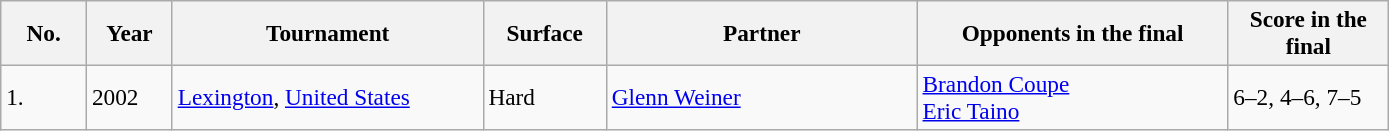<table class="sortable wikitable" style=font-size:97%>
<tr>
<th width=50>No.</th>
<th width=50>Year</th>
<th width=200>Tournament</th>
<th width=75>Surface</th>
<th width=200>Partner</th>
<th width=200>Opponents in the final</th>
<th width=100>Score in the final</th>
</tr>
<tr>
<td>1.</td>
<td>2002</td>
<td> <a href='#'>Lexington</a>, <a href='#'>United States</a></td>
<td>Hard</td>
<td> <a href='#'>Glenn Weiner</a></td>
<td> <a href='#'>Brandon Coupe</a><br> <a href='#'>Eric Taino</a></td>
<td>6–2, 4–6, 7–5</td>
</tr>
</table>
